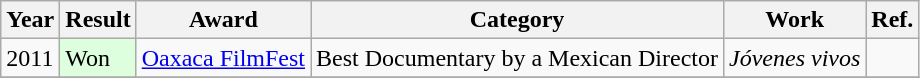<table class="wikitable">
<tr>
<th>Year</th>
<th>Result</th>
<th>Award</th>
<th>Category</th>
<th>Work</th>
<th>Ref.</th>
</tr>
<tr>
<td>2011</td>
<td style="background: #ddffdd">Won</td>
<td><a href='#'>Oaxaca FilmFest</a></td>
<td>Best Documentary by a Mexican Director</td>
<td><em>Jóvenes vivos</em></td>
<td></td>
</tr>
<tr>
</tr>
</table>
